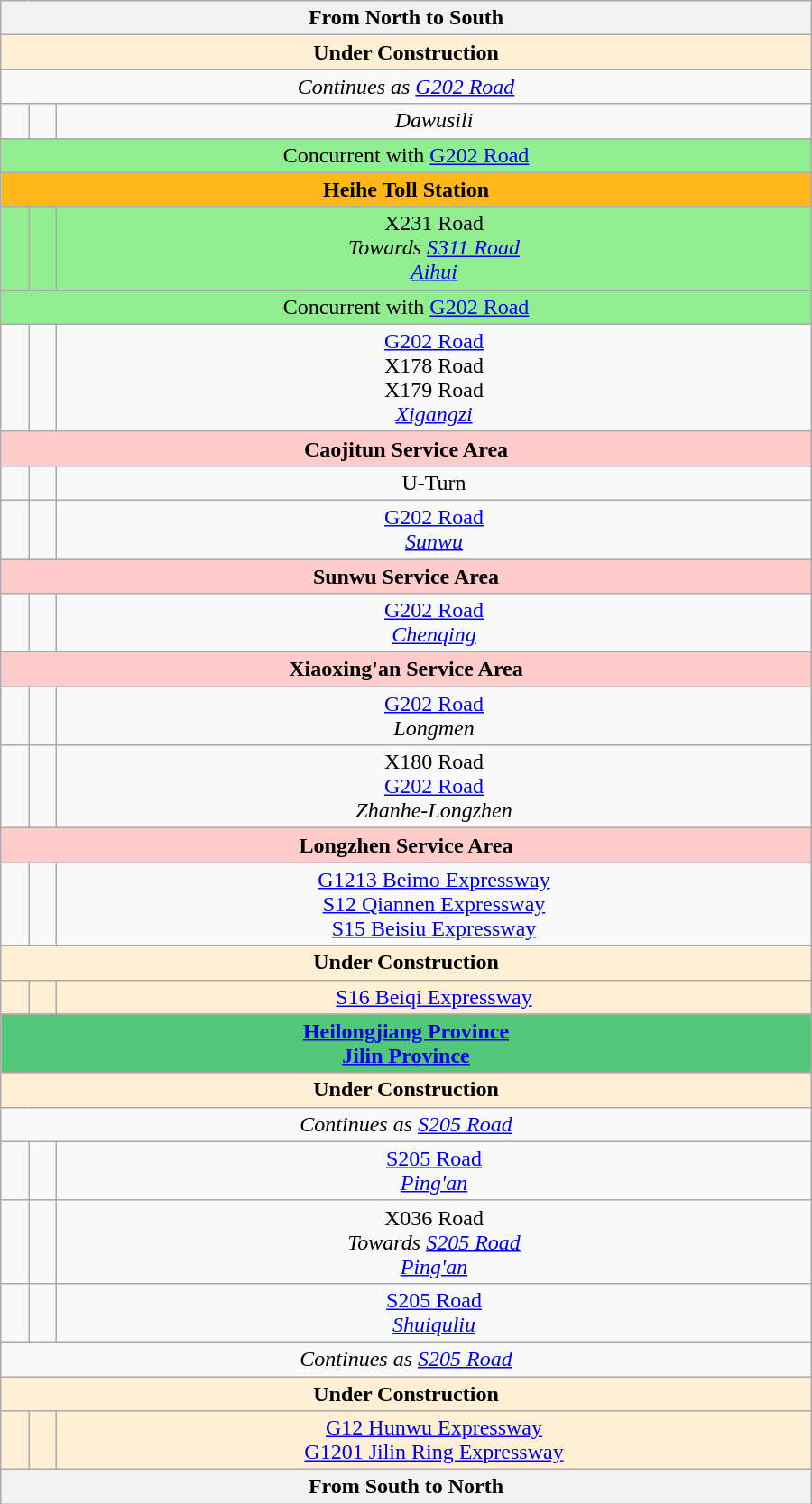<table class="wikitable" style="text-align:center" width="600px">
<tr>
<th text-align="center" colspan="3"> From North to South </th>
</tr>
<tr>
<td colspan="3"  style="background:#ffefd5;">  <strong>Under Construction</strong>  </td>
</tr>
<tr>
<td colspan=6><em>Continues as  <a href='#'>G202 Road</a></em></td>
</tr>
<tr>
<td></td>
<td></td>
<td><em>Dawusili</em></td>
</tr>
<tr style="background:#90ee90;">
<td colspan="7"> Concurrent with  <a href='#'>G202 Road</a> </td>
</tr>
<tr style="background:#ffb71a;">
<td colspan="7"> <strong>Heihe Toll Station</strong></td>
</tr>
<tr style="background:#90ee90;">
<td></td>
<td></td>
<td> X231 Road<br><em>Towards  <a href='#'>S311 Road</a></em><br><em><a href='#'>Aihui</a></em></td>
</tr>
<tr style="background:#90ee90;">
<td colspan="7"> Concurrent with  <a href='#'>G202 Road</a> </td>
</tr>
<tr>
<td></td>
<td></td>
<td> <a href='#'>G202 Road</a><br> X178 Road<br> X179 Road<br><em><a href='#'>Xigangzi</a></em></td>
</tr>
<tr>
<td align="center" style="background:#FFCBCB;" colspan="7"> <strong>Caojitun Service Area</strong></td>
</tr>
<tr>
<td></td>
<td></td>
<td> U-Turn</td>
</tr>
<tr>
<td></td>
<td></td>
<td> <a href='#'>G202 Road</a><br><em><a href='#'>Sunwu</a></em></td>
</tr>
<tr>
<td align="center" style="background:#FFCBCB;" colspan="7"> <strong>Sunwu Service Area</strong></td>
</tr>
<tr>
<td></td>
<td></td>
<td> <a href='#'>G202 Road</a><br><em><a href='#'>Chenqing</a></em></td>
</tr>
<tr>
<td align="center" style="background:#FFCBCB;" colspan="7"> <strong>Xiaoxing'an Service Area</strong></td>
</tr>
<tr>
<td></td>
<td></td>
<td> <a href='#'>G202 Road</a><br><em>Longmen</em></td>
</tr>
<tr>
<td></td>
<td></td>
<td> X180 Road<br> <a href='#'>G202 Road</a><br><em>Zhanhe-Longzhen</em></td>
</tr>
<tr>
<td align="center" style="background:#FFCBCB;" colspan="7"> <strong>Longzhen Service Area</strong></td>
</tr>
<tr>
<td></td>
<td></td>
<td> <a href='#'>G1213 Beimo Expressway</a><br> <a href='#'>S12 Qiannen Expressway</a><br> <a href='#'>S15 Beisiu Expressway</a></td>
</tr>
<tr>
<td colspan="3"  style="background:#ffefd5;">  <strong>Under Construction</strong>  </td>
</tr>
<tr style="background:#ffefd5;">
<td></td>
<td></td>
<td>  <a href='#'>S16 Beiqi Expressway</a></td>
</tr>
<tr style="background:#50c878;">
<td colspan="7"> <strong><a href='#'>Heilongjiang Province</a></strong> <br> <strong><a href='#'>Jilin Province</a></strong> </td>
</tr>
<tr>
<td colspan="3"  style="background:#ffefd5;">  <strong>Under Construction</strong>  </td>
</tr>
<tr>
<td colspan=6><em>Continues as  <a href='#'>S205 Road</a></em></td>
</tr>
<tr>
<td></td>
<td></td>
<td> <a href='#'>S205 Road</a><br><em><a href='#'>Ping'an</a></em></td>
</tr>
<tr>
<td></td>
<td></td>
<td> X036 Road<br><em>Towards  <a href='#'>S205 Road</a></em><br><em><a href='#'>Ping'an</a></em></td>
</tr>
<tr>
<td></td>
<td></td>
<td> <a href='#'>S205 Road</a><br><em><a href='#'>Shuiquliu</a></em></td>
</tr>
<tr>
<td colspan=6><em>Continues as  <a href='#'>S205 Road</a></em></td>
</tr>
<tr>
<td colspan="3"  style="background:#ffefd5;">  <strong>Under Construction</strong>  </td>
</tr>
<tr style="background:#ffefd5;">
<td></td>
<td></td>
<td> <a href='#'>G12 Hunwu Expressway</a><br> <a href='#'>G1201 Jilin Ring Expressway</a></td>
</tr>
<tr>
<th text-align="center" colspan="3"> From South to North </th>
</tr>
</table>
